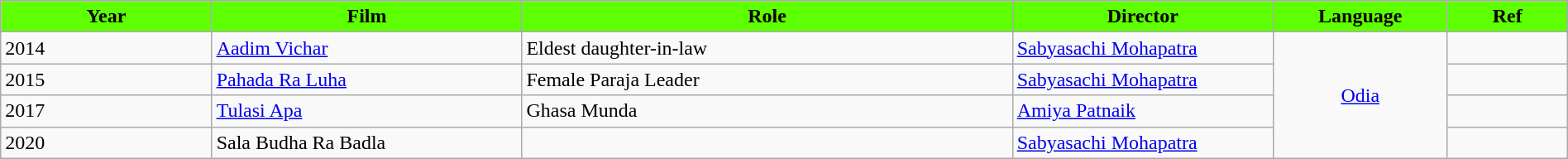<table class="wikitable sortable" width="100%";" background: #00FFFF; textcolor:#f9f9f9;">
<tr>
<th style="background: #5EFF00; scope="col" width=2%>Year</th>
<th style="background: #5EFF00; scope="col" width=3%>Film</th>
<th style="background: #5EFF00; scope="col" width=5%>Role</th>
<th style="background: #5EFF00; scope="col" width=2%>Director</th>
<th style="background: #5EFF00; scope="col" width=1%>Language</th>
<th style="background: #5EFF00; scope="col" width=1%>Ref</th>
</tr>
<tr>
<td scope="row" rowspan=>2014</td>
<td scope="row"><a href='#'>Aadim Vichar</a></td>
<td scope="row">Eldest daughter-in-law</td>
<td scope="row"><a href='#'>Sabyasachi Mohapatra</a></td>
<td rowspan="5" style="text-align: center;"><a href='#'>Odia</a></td>
<td></td>
</tr>
<tr>
<td scope="row" rowspan="1">2015</td>
<td scope="row"><a href='#'>Pahada Ra Luha</a></td>
<td>Female Paraja Leader</td>
<td><a href='#'>Sabyasachi Mohapatra</a></td>
<td scope="row" rowspan="1"></td>
</tr>
<tr>
<td>2017</td>
<td scope="row"><a href='#'>Tulasi Apa</a></td>
<td>Ghasa Munda</td>
<td><a href='#'>Amiya Patnaik</a></td>
<td></td>
</tr>
<tr>
<td>2020</td>
<td>Sala Budha Ra Badla</td>
<td></td>
<td><a href='#'>Sabyasachi Mohapatra</a></td>
<td></td>
</tr>
</table>
